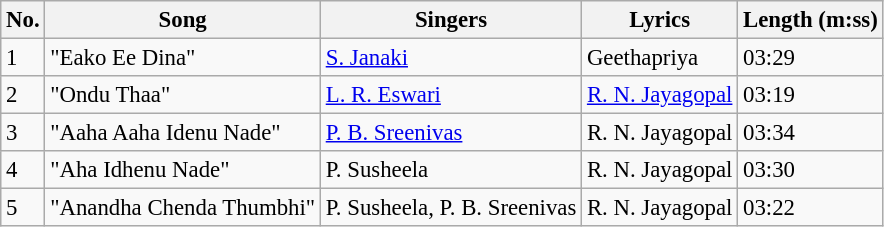<table class="wikitable" style="font-size:95%;">
<tr>
<th>No.</th>
<th>Song</th>
<th>Singers</th>
<th>Lyrics</th>
<th>Length (m:ss)</th>
</tr>
<tr>
<td>1</td>
<td>"Eako Ee Dina"</td>
<td><a href='#'>S. Janaki</a></td>
<td>Geethapriya</td>
<td>03:29</td>
</tr>
<tr>
<td>2</td>
<td>"Ondu Thaa"</td>
<td><a href='#'>L. R. Eswari</a></td>
<td><a href='#'>R. N. Jayagopal</a></td>
<td>03:19</td>
</tr>
<tr>
<td>3</td>
<td>"Aaha Aaha Idenu Nade"</td>
<td><a href='#'>P. B. Sreenivas</a></td>
<td>R. N. Jayagopal</td>
<td>03:34</td>
</tr>
<tr>
<td>4</td>
<td>"Aha Idhenu Nade"</td>
<td>P. Susheela</td>
<td>R. N. Jayagopal</td>
<td>03:30</td>
</tr>
<tr>
<td>5</td>
<td>"Anandha Chenda Thumbhi"</td>
<td>P. Susheela, P. B. Sreenivas</td>
<td>R. N. Jayagopal</td>
<td>03:22</td>
</tr>
</table>
